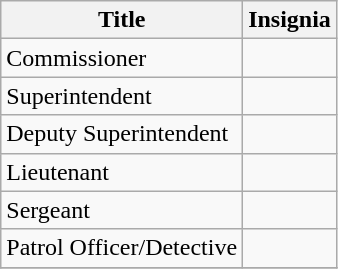<table class="wikitable">
<tr>
<th>Title</th>
<th>Insignia</th>
</tr>
<tr>
<td>Commissioner</td>
<td></td>
</tr>
<tr>
<td>Superintendent</td>
<td></td>
</tr>
<tr>
<td>Deputy Superintendent</td>
<td></td>
</tr>
<tr>
<td>Lieutenant</td>
<td></td>
</tr>
<tr>
<td>Sergeant</td>
<td></td>
</tr>
<tr>
<td>Patrol Officer/Detective</td>
<td></td>
</tr>
<tr>
</tr>
</table>
